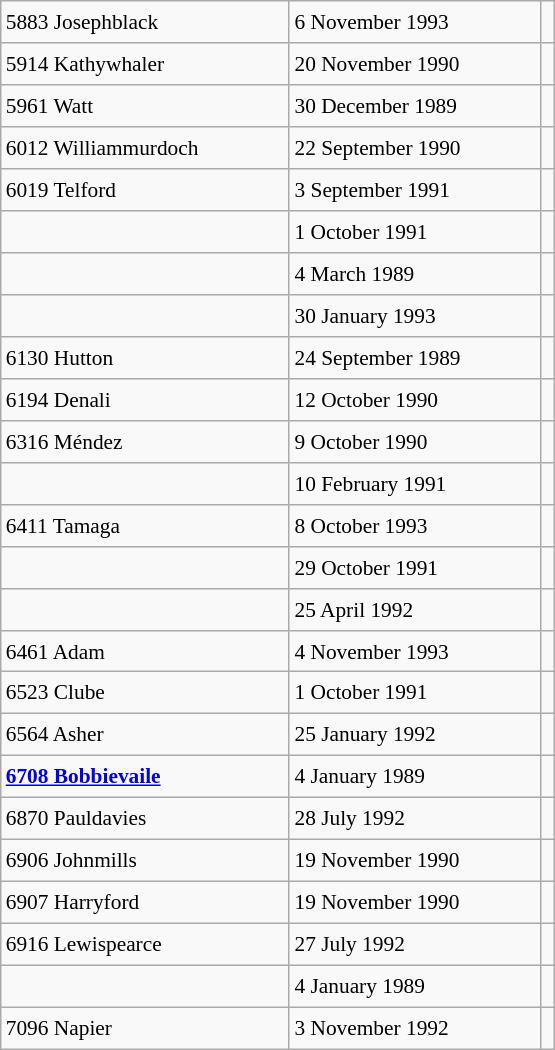<table class="wikitable" style="font-size: 89%; float: left; width: 26em; margin-right: 1em; height: 700px">
<tr>
<td>5883 Josephblack</td>
<td>6 November 1993</td>
<td></td>
</tr>
<tr>
<td>5914 Kathywhaler</td>
<td>20 November 1990</td>
<td></td>
</tr>
<tr>
<td>5961 Watt</td>
<td>30 December 1989</td>
<td></td>
</tr>
<tr>
<td>6012 Williammurdoch</td>
<td>22 September 1990</td>
<td></td>
</tr>
<tr>
<td>6019 Telford</td>
<td>3 September 1991</td>
<td></td>
</tr>
<tr>
<td></td>
<td>1 October 1991</td>
<td></td>
</tr>
<tr>
<td></td>
<td>4 March 1989</td>
<td></td>
</tr>
<tr>
<td></td>
<td>30 January 1993</td>
<td></td>
</tr>
<tr>
<td>6130 Hutton</td>
<td>24 September 1989</td>
<td></td>
</tr>
<tr>
<td>6194 Denali</td>
<td>12 October 1990</td>
<td></td>
</tr>
<tr>
<td>6316 Méndez</td>
<td>9 October 1990</td>
<td></td>
</tr>
<tr>
<td></td>
<td>10 February 1991</td>
<td></td>
</tr>
<tr>
<td>6411 Tamaga</td>
<td>8 October 1993</td>
<td></td>
</tr>
<tr>
<td></td>
<td>29 October 1991</td>
<td></td>
</tr>
<tr>
<td></td>
<td>25 April 1992</td>
<td></td>
</tr>
<tr>
<td>6461 Adam</td>
<td>4 November 1993</td>
<td></td>
</tr>
<tr>
<td>6523 Clube</td>
<td>1 October 1991</td>
<td></td>
</tr>
<tr>
<td>6564 Asher</td>
<td>25 January 1992</td>
<td></td>
</tr>
<tr>
<td><strong><a href='#'>6708 Bobbievaile</a></strong></td>
<td>4 January 1989</td>
<td></td>
</tr>
<tr>
<td>6870 Pauldavies</td>
<td>28 July 1992</td>
<td></td>
</tr>
<tr>
<td>6906 Johnmills</td>
<td>19 November 1990</td>
<td></td>
</tr>
<tr>
<td>6907 Harryford</td>
<td>19 November 1990</td>
<td></td>
</tr>
<tr>
<td>6916 Lewispearce</td>
<td>27 July 1992</td>
<td></td>
</tr>
<tr>
<td></td>
<td>4 January 1989</td>
<td></td>
</tr>
<tr>
<td>7096 Napier</td>
<td>3 November 1992</td>
<td></td>
</tr>
</table>
